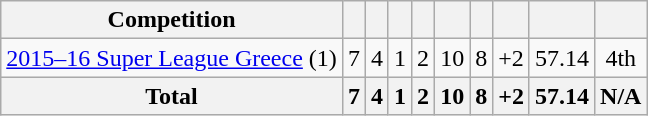<table class="wikitable" style="text-align:center">
<tr>
<th>Competition</th>
<th></th>
<th></th>
<th></th>
<th></th>
<th></th>
<th></th>
<th></th>
<th></th>
<th></th>
</tr>
<tr>
<td><a href='#'>2015–16 Super League Greece</a> (1)</td>
<td>7</td>
<td>4</td>
<td>1</td>
<td>2</td>
<td>10</td>
<td>8</td>
<td>+2</td>
<td>57.14</td>
<td>4th</td>
</tr>
<tr>
<th>Total</th>
<th>7</th>
<th>4</th>
<th>1</th>
<th>2</th>
<th>10</th>
<th>8</th>
<th>+2</th>
<th>57.14</th>
<th>N/A</th>
</tr>
</table>
